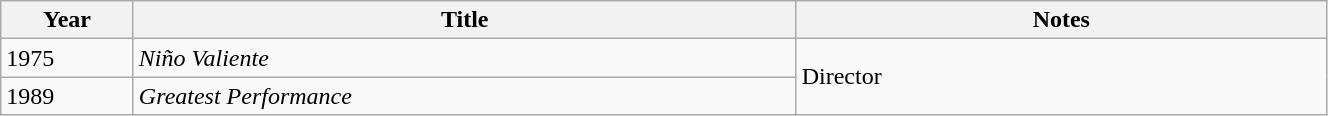<table style="width:70%;" class="wikitable sortable">
<tr>
<th style="width:10%;">Year</th>
<th style="width:50%;">Title</th>
<th style="width:45%;">Notes</th>
</tr>
<tr>
<td>1975</td>
<td><em>Niño Valiente</em></td>
<td rowspan="2">Director</td>
</tr>
<tr>
<td>1989</td>
<td><em>Greatest Performance</em></td>
</tr>
</table>
